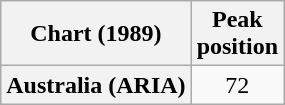<table class="wikitable plainrowheaders" style="text-align:center">
<tr>
<th scope="col">Chart (1989)</th>
<th scope="col">Peak<br>position</th>
</tr>
<tr>
<th scope="row">Australia (ARIA)</th>
<td>72</td>
</tr>
</table>
